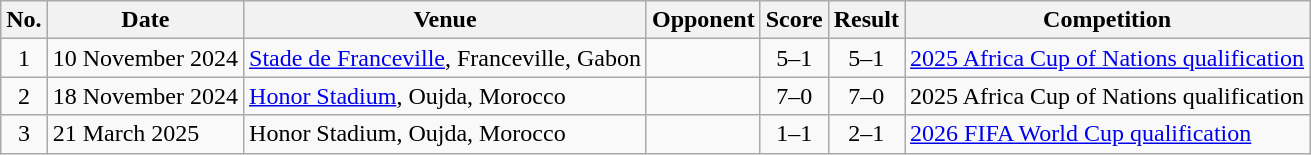<table class="wikitable sortable">
<tr>
<th scope=col>No.</th>
<th scope=col>Date</th>
<th scope=col>Venue</th>
<th scope=col>Opponent</th>
<th scope=col>Score</th>
<th scope=col>Result</th>
<th scope=col>Competition</th>
</tr>
<tr>
<td align=center>1</td>
<td>10 November 2024</td>
<td><a href='#'>Stade de Franceville</a>, Franceville, Gabon</td>
<td></td>
<td align=center>5–1</td>
<td align=center>5–1</td>
<td><a href='#'>2025 Africa Cup of Nations qualification</a></td>
</tr>
<tr>
<td align=center>2</td>
<td>18 November 2024</td>
<td><a href='#'>Honor Stadium</a>, Oujda, Morocco</td>
<td></td>
<td align=center>7–0</td>
<td align=center>7–0</td>
<td>2025 Africa Cup of Nations qualification</td>
</tr>
<tr>
<td align=center>3</td>
<td>21 March 2025</td>
<td>Honor Stadium, Oujda, Morocco</td>
<td></td>
<td align=center>1–1</td>
<td align=center>2–1</td>
<td><a href='#'>2026 FIFA World Cup qualification</a></td>
</tr>
</table>
